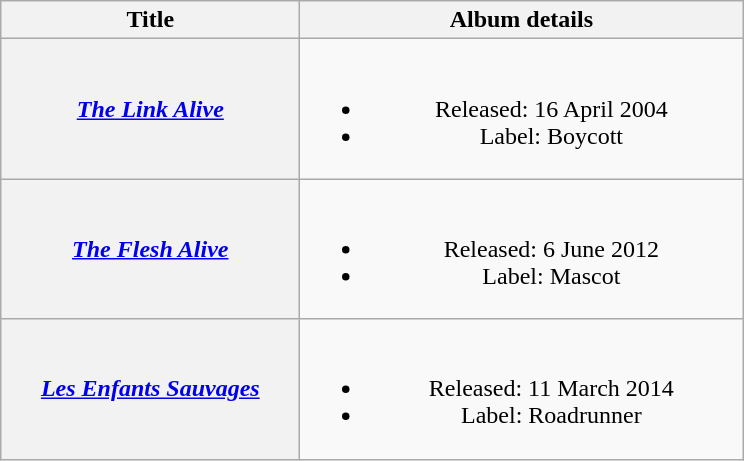<table class="wikitable plainrowheaders" style="text-align:center;">
<tr>
<th scope="col" style="width:12em;">Title</th>
<th scope="col" style="width:18em;">Album details</th>
</tr>
<tr>
<th scope="row"><em><a href='#'>The Link Alive</a></em></th>
<td><br><ul><li>Released: 16 April 2004</li><li>Label: Boycott</li></ul></td>
</tr>
<tr>
<th scope="row"><em><a href='#'>The Flesh Alive</a></em></th>
<td><br><ul><li>Released: 6 June 2012</li><li>Label: Mascot</li></ul></td>
</tr>
<tr>
<th scope="row"><em><a href='#'>Les Enfants Sauvages</a></em></th>
<td><br><ul><li>Released: 11 March 2014</li><li>Label: Roadrunner</li></ul></td>
</tr>
</table>
